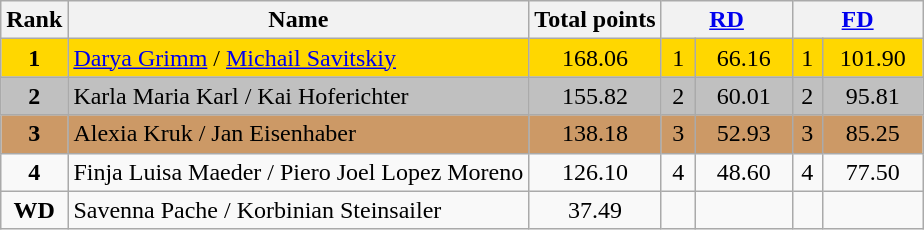<table class="wikitable sortable">
<tr>
<th>Rank</th>
<th>Name</th>
<th>Total points</th>
<th colspan="2" width="80px"><a href='#'>RD</a></th>
<th colspan="2" width="80px"><a href='#'>FD</a></th>
</tr>
<tr bgcolor="gold">
<td align="center"><strong>1</strong></td>
<td><a href='#'>Darya Grimm</a> / <a href='#'>Michail Savitskiy</a></td>
<td align="center">168.06</td>
<td align="center">1</td>
<td align="center">66.16</td>
<td align="center">1</td>
<td align="center">101.90</td>
</tr>
<tr bgcolor="silver">
<td align="center"><strong>2</strong></td>
<td>Karla Maria Karl / Kai Hoferichter</td>
<td align="center">155.82</td>
<td align="center">2</td>
<td align="center">60.01</td>
<td align="center">2</td>
<td align="center">95.81</td>
</tr>
<tr bgcolor="cc9966">
<td align="center"><strong>3</strong></td>
<td>Alexia Kruk / Jan Eisenhaber</td>
<td align="center">138.18</td>
<td align="center">3</td>
<td align="center">52.93</td>
<td align="center">3</td>
<td align="center">85.25</td>
</tr>
<tr>
<td align="center"><strong>4</strong></td>
<td>Finja Luisa Maeder / Piero Joel Lopez Moreno</td>
<td align="center">126.10</td>
<td align="center">4</td>
<td align="center">48.60</td>
<td align="center">4</td>
<td align="center">77.50</td>
</tr>
<tr>
<td align="center"><strong>WD</strong></td>
<td>Savenna Pache / Korbinian Steinsailer</td>
<td align="center">37.49</td>
<td></td>
<td></td>
<td></td>
<td></td>
</tr>
</table>
